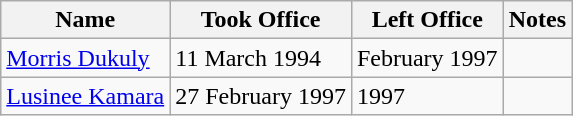<table class="wikitable">
<tr>
<th>Name</th>
<th>Took Office</th>
<th>Left Office</th>
<th>Notes</th>
</tr>
<tr>
<td><a href='#'>Morris Dukuly</a></td>
<td>11 March 1994</td>
<td>February 1997</td>
<td></td>
</tr>
<tr>
<td><a href='#'>Lusinee Kamara</a></td>
<td>27 February 1997</td>
<td>1997</td>
<td></td>
</tr>
</table>
